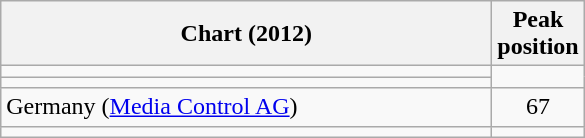<table class="wikitable sortable">
<tr>
<th style="width:20em;">Chart (2012)</th>
<th>Peak<br>position</th>
</tr>
<tr>
<td></td>
</tr>
<tr>
<td></td>
</tr>
<tr>
<td>Germany (<a href='#'>Media Control AG</a>)</td>
<td style="text-align:center;">67</td>
</tr>
<tr>
<td></td>
</tr>
</table>
